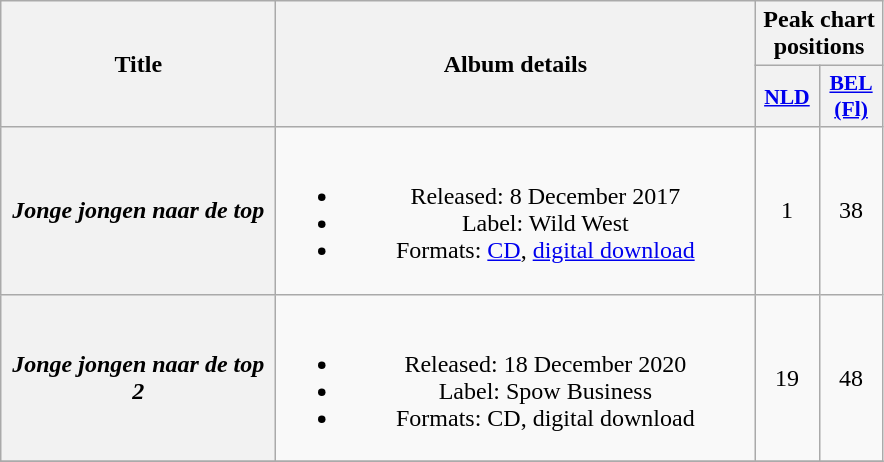<table class="wikitable plainrowheaders" style="text-align:center;">
<tr>
<th scope="col" rowspan="2" style="width:11em;">Title</th>
<th scope="col" rowspan="2" style="width:19.5em;">Album details</th>
<th scope="col" colspan="2">Peak chart positions</th>
</tr>
<tr>
<th scope="col" style="width:2.5em;font-size:90%;"><a href='#'>NLD</a><br></th>
<th scope="col" style="width:2.5em;font-size:90%;"><a href='#'>BEL<br>(Fl)</a><br></th>
</tr>
<tr>
<th scope="row"><em>Jonge jongen naar de top</em></th>
<td><br><ul><li>Released: 8 December 2017</li><li>Label: Wild West</li><li>Formats: <a href='#'>CD</a>, <a href='#'>digital download</a></li></ul></td>
<td>1</td>
<td>38</td>
</tr>
<tr>
<th scope="row"><em>Jonge jongen naar de top 2</em></th>
<td><br><ul><li>Released: 18 December 2020</li><li>Label: Spow Business</li><li>Formats: CD, digital download</li></ul></td>
<td>19</td>
<td>48</td>
</tr>
<tr>
</tr>
</table>
